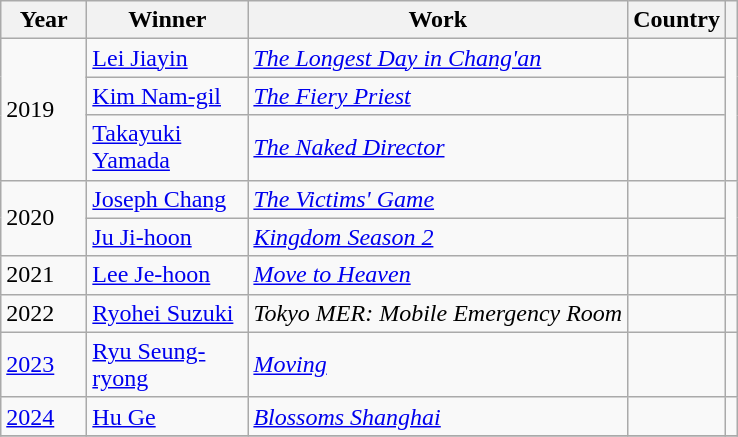<table class="wikitable" | align=center>
<tr>
<th style="width:50px">Year</th>
<th style="width:100px">Winner</th>
<th>Work</th>
<th>Country</th>
<th></th>
</tr>
<tr>
<td rowspan="3">2019</td>
<td><a href='#'>Lei Jiayin</a></td>
<td><em><a href='#'>The Longest Day in Chang'an</a></em></td>
<td></td>
<td rowspan="3" style="text-align: center;"></td>
</tr>
<tr>
<td><a href='#'>Kim Nam-gil</a></td>
<td><em><a href='#'>The Fiery Priest</a></em></td>
<td></td>
</tr>
<tr>
<td><a href='#'>Takayuki Yamada</a></td>
<td><em><a href='#'>The Naked Director</a></em></td>
<td></td>
</tr>
<tr>
<td rowspan="2">2020</td>
<td><a href='#'>Joseph Chang</a></td>
<td><em><a href='#'>The Victims' Game</a></em></td>
<td></td>
<td rowspan="2" style="text-align: center;"></td>
</tr>
<tr>
<td><a href='#'>Ju Ji-hoon</a></td>
<td><em><a href='#'>Kingdom Season 2</a></em></td>
<td></td>
</tr>
<tr>
<td rowspan="1">2021</td>
<td><a href='#'>Lee Je-hoon</a></td>
<td><em><a href='#'>Move to Heaven</a></em></td>
<td></td>
<td rowspan="1" style="text-align: center;"></td>
</tr>
<tr>
<td rowspan="1">2022</td>
<td><a href='#'>Ryohei Suzuki</a></td>
<td><em>Tokyo MER: Mobile Emergency Room</em></td>
<td></td>
<td rowspan="1" style="text-align: center;"></td>
</tr>
<tr>
<td><a href='#'>2023</a></td>
<td><a href='#'>Ryu Seung-ryong</a></td>
<td><em><a href='#'>Moving</a></em></td>
<td></td>
<td style="text-align: center;"></td>
</tr>
<tr>
<td><a href='#'>2024</a></td>
<td><a href='#'>Hu Ge</a></td>
<td><em><a href='#'>Blossoms Shanghai</a></em></td>
<td></td>
<td style="text-align: center;"></td>
</tr>
<tr>
</tr>
</table>
